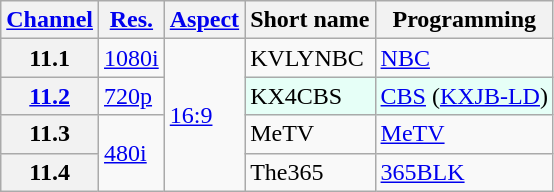<table class="wikitable">
<tr>
<th scope = "col"><a href='#'>Channel</a></th>
<th scope = "col"><a href='#'>Res.</a></th>
<th scope = "col"><a href='#'>Aspect</a></th>
<th scope = "col">Short name</th>
<th scope = "col">Programming</th>
</tr>
<tr>
<th scope = "row">11.1</th>
<td><a href='#'>1080i</a></td>
<td rowspan=4><a href='#'>16:9</a></td>
<td>KVLYNBC</td>
<td><a href='#'>NBC</a></td>
</tr>
<tr>
<th scope = "row"><a href='#'>11.2</a></th>
<td><a href='#'>720p</a></td>
<td style="background-color: #E6FFF7;">KX4CBS</td>
<td style="background-color: #E6FFF7;"><a href='#'>CBS</a> (<a href='#'>KXJB-LD</a>)</td>
</tr>
<tr>
<th scope = "row">11.3</th>
<td rowspan=2><a href='#'>480i</a></td>
<td>MeTV</td>
<td><a href='#'>MeTV</a></td>
</tr>
<tr>
<th scope = "row">11.4</th>
<td>The365</td>
<td><a href='#'>365BLK</a></td>
</tr>
</table>
